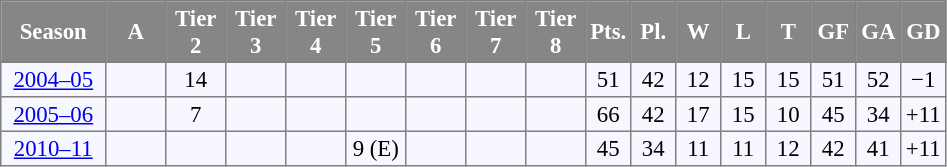<table bgcolor="#f7f8ff" cellpadding="2" cellspacing="2" border="1" style="font-size: 95%; border: gray solid 1px; border-collapse: collapse; text-align:center">
<tr bgcolor="#868686" style="color: #ffffff">
<td width="65" align="center"><strong>Season</strong></td>
<td width="35" align="center"><strong>A</strong></td>
<td width="35" align="center"><strong>Tier 2</strong></td>
<td width="35" align="center"><strong>Tier 3</strong></td>
<td width="35" align="center"><strong>Tier 4</strong></td>
<td width="35" align="center"><strong>Tier 5</strong></td>
<td width="35" align="center"><strong>Tier 6</strong></td>
<td width="35" align="center"><strong>Tier 7</strong></td>
<td width="35" align="center"><strong>Tier 8</strong></td>
<td width="25" align="center"><strong>Pts.</strong></td>
<td width="25" align="center"><strong>Pl.</strong></td>
<td width="25" align="center"><strong>W</strong></td>
<td width="25" align="center"><strong>L</strong></td>
<td width="25" align="center"><strong>T</strong></td>
<td width="25" align="center"><strong>GF</strong></td>
<td width="25" align="center"><strong>GA</strong></td>
<td width="25" align="center"><strong>GD</strong></td>
</tr>
<tr>
<td><a href='#'>2004–05</a></td>
<td></td>
<td>14</td>
<td></td>
<td></td>
<td></td>
<td></td>
<td></td>
<td></td>
<td>51</td>
<td>42</td>
<td>12</td>
<td>15</td>
<td>15</td>
<td>51</td>
<td>52</td>
<td>−1</td>
</tr>
<tr>
<td><a href='#'>2005–06</a></td>
<td></td>
<td>7</td>
<td></td>
<td></td>
<td></td>
<td></td>
<td></td>
<td></td>
<td>66</td>
<td>42</td>
<td>17</td>
<td>15</td>
<td>10</td>
<td>45</td>
<td>34</td>
<td>+11</td>
</tr>
<tr>
<td><a href='#'>2010–11</a></td>
<td></td>
<td></td>
<td></td>
<td></td>
<td>9 (E)</td>
<td></td>
<td></td>
<td></td>
<td>45</td>
<td>34</td>
<td>11</td>
<td>11</td>
<td>12</td>
<td>42</td>
<td>41</td>
<td>+11</td>
</tr>
</table>
